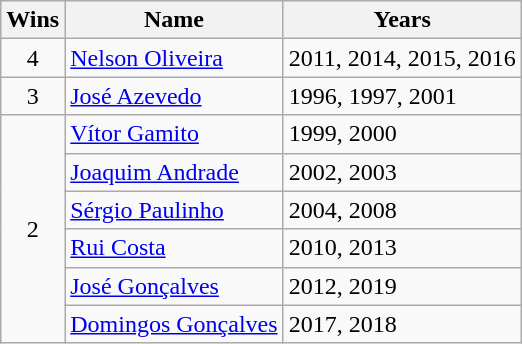<table class="wikitable">
<tr>
<th>Wins</th>
<th>Name</th>
<th>Years</th>
</tr>
<tr>
<td align=center>4</td>
<td><a href='#'>Nelson Oliveira</a></td>
<td align=left>2011, 2014, 2015, 2016</td>
</tr>
<tr>
<td align=center>3</td>
<td><a href='#'>José Azevedo</a></td>
<td align=left>1996, 1997, 2001</td>
</tr>
<tr>
<td align=center rowspan=6>2</td>
<td><a href='#'>Vítor Gamito</a></td>
<td align=left>1999, 2000</td>
</tr>
<tr>
<td><a href='#'>Joaquim Andrade</a></td>
<td align=left>2002, 2003</td>
</tr>
<tr>
<td><a href='#'>Sérgio Paulinho</a></td>
<td align=left>2004, 2008</td>
</tr>
<tr>
<td><a href='#'>Rui Costa</a></td>
<td align=left>2010, 2013</td>
</tr>
<tr>
<td><a href='#'>José Gonçalves</a></td>
<td align=left>2012, 2019</td>
</tr>
<tr>
<td><a href='#'>Domingos Gonçalves</a></td>
<td align=left>2017, 2018</td>
</tr>
</table>
